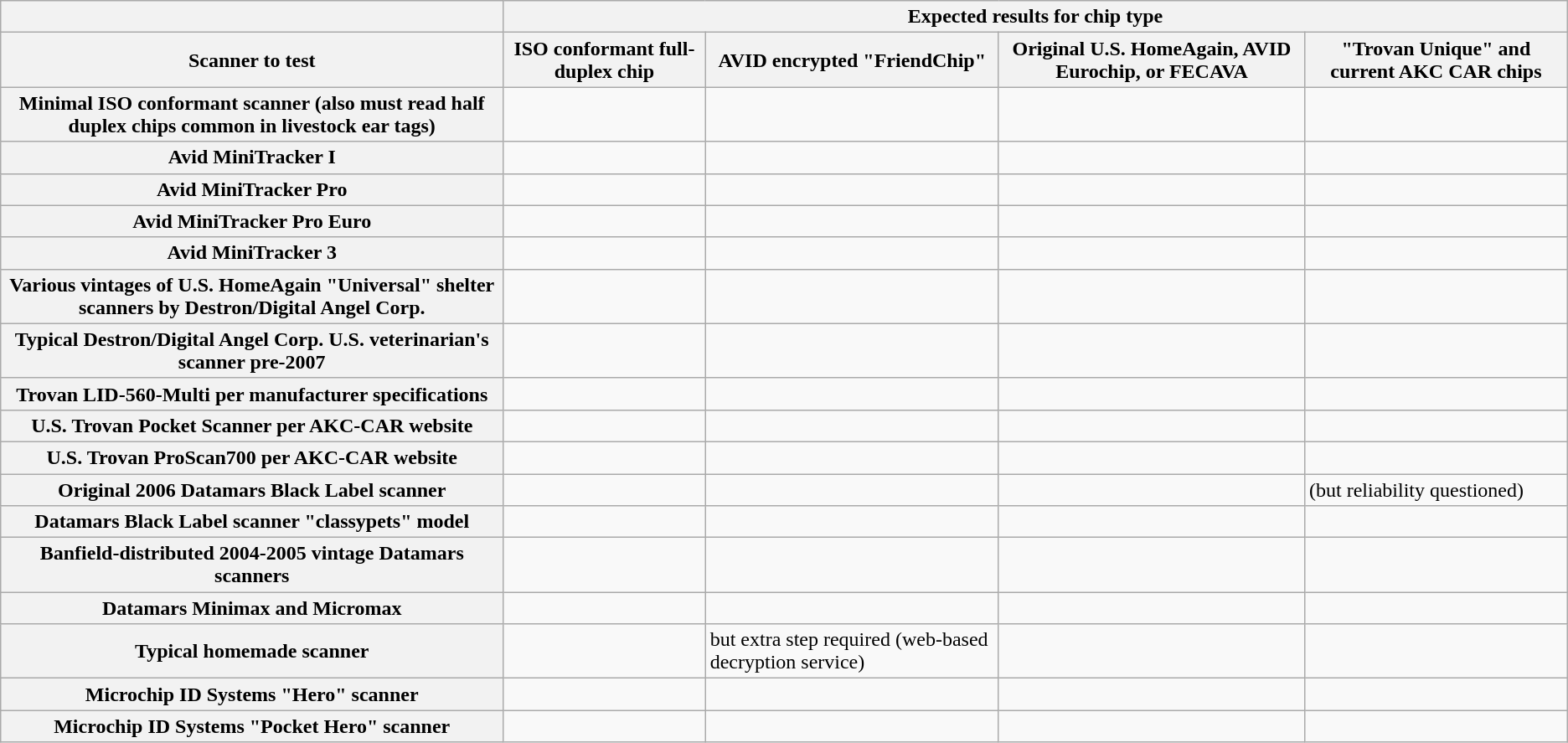<table class="wikitable" border="1">
<tr>
<th></th>
<th colspan="4">Expected results for chip type</th>
</tr>
<tr>
<th>Scanner to test</th>
<th>ISO conformant full-duplex chip</th>
<th>AVID encrypted "FriendChip"</th>
<th>Original U.S. HomeAgain, AVID Eurochip, or FECAVA</th>
<th>"Trovan Unique" and current AKC CAR chips</th>
</tr>
<tr>
<th>Minimal ISO conformant scanner (also must read half duplex chips common in livestock ear tags)</th>
<td></td>
<td></td>
<td></td>
<td></td>
</tr>
<tr>
<th>Avid MiniTracker I</th>
<td></td>
<td></td>
<td></td>
<td></td>
</tr>
<tr>
<th>Avid MiniTracker Pro</th>
<td></td>
<td></td>
<td></td>
<td></td>
</tr>
<tr>
<th>Avid MiniTracker Pro Euro</th>
<td></td>
<td></td>
<td></td>
<td></td>
</tr>
<tr>
<th>Avid MiniTracker 3</th>
<td></td>
<td></td>
<td></td>
<td></td>
</tr>
<tr>
<th>Various vintages of U.S. HomeAgain "Universal" shelter scanners by Destron/Digital Angel Corp.</th>
<td></td>
<td></td>
<td></td>
<td></td>
</tr>
<tr>
<th>Typical Destron/Digital Angel Corp. U.S. veterinarian's scanner pre-2007</th>
<td></td>
<td></td>
<td></td>
<td></td>
</tr>
<tr>
<th>Trovan LID-560-Multi per manufacturer specifications</th>
<td></td>
<td></td>
<td></td>
<td></td>
</tr>
<tr>
<th>U.S. Trovan Pocket Scanner per AKC-CAR website</th>
<td></td>
<td></td>
<td></td>
<td></td>
</tr>
<tr>
<th>U.S. Trovan ProScan700 per AKC-CAR website</th>
<td></td>
<td></td>
<td></td>
<td></td>
</tr>
<tr>
<th>Original 2006 Datamars Black Label scanner</th>
<td></td>
<td></td>
<td></td>
<td> (but reliability questioned)</td>
</tr>
<tr>
<th>Datamars Black Label scanner "classypets" model</th>
<td></td>
<td></td>
<td></td>
<td></td>
</tr>
<tr>
<th>Banfield-distributed 2004-2005 vintage Datamars scanners</th>
<td></td>
<td></td>
<td></td>
<td></td>
</tr>
<tr>
<th>Datamars Minimax and Micromax</th>
<td></td>
<td></td>
<td></td>
<td></td>
</tr>
<tr>
<th>Typical homemade scanner</th>
<td></td>
<td> but extra step required (web-based decryption service)</td>
<td></td>
<td></td>
</tr>
<tr>
<th>Microchip ID Systems "Hero" scanner</th>
<td></td>
<td></td>
<td></td>
<td></td>
</tr>
<tr>
<th>Microchip ID Systems "Pocket Hero" scanner</th>
<td></td>
<td></td>
<td></td>
<td></td>
</tr>
</table>
